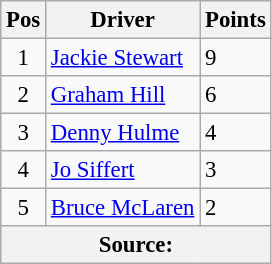<table class="wikitable" style="font-size: 95%;">
<tr>
<th>Pos</th>
<th>Driver</th>
<th>Points</th>
</tr>
<tr>
<td align="center">1</td>
<td> <a href='#'>Jackie Stewart</a></td>
<td align="left">9</td>
</tr>
<tr>
<td align="center">2</td>
<td> <a href='#'>Graham Hill</a></td>
<td align="left">6</td>
</tr>
<tr>
<td align="center">3</td>
<td> <a href='#'>Denny Hulme</a></td>
<td align="left">4</td>
</tr>
<tr>
<td align="center">4</td>
<td> <a href='#'>Jo Siffert</a></td>
<td align="left">3</td>
</tr>
<tr>
<td align="center">5</td>
<td> <a href='#'>Bruce McLaren</a></td>
<td align="left">2</td>
</tr>
<tr>
<th colspan=4>Source: </th>
</tr>
</table>
